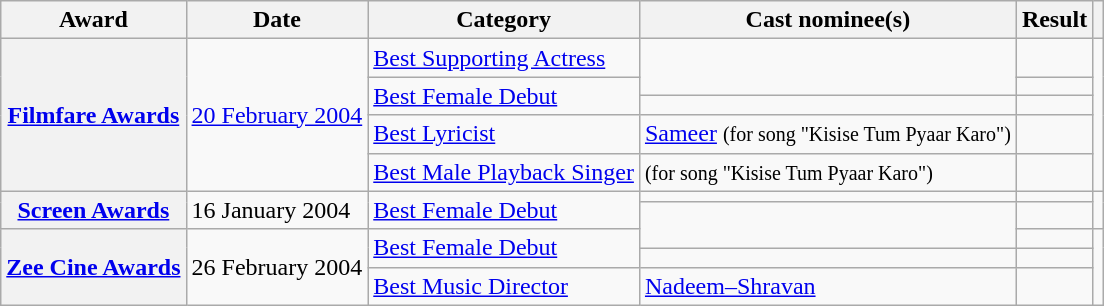<table class="wikitable plainrowheaders sortable">
<tr>
<th scope="col">Award</th>
<th scope="col">Date</th>
<th scope="col">Category</th>
<th scope="col">Cast nominee(s)</th>
<th scope="col">Result</th>
<th scope="col" class="unsortable"></th>
</tr>
<tr>
<th scope="row" rowspan="5"><a href='#'>Filmfare Awards</a></th>
<td rowspan="5"><a href='#'>20 February 2004</a></td>
<td><a href='#'>Best Supporting Actress</a></td>
<td rowspan="2"></td>
<td></td>
<td style="text-align:center;" rowspan="5"><br></td>
</tr>
<tr>
<td rowspan="2"><a href='#'>Best Female Debut</a></td>
<td></td>
</tr>
<tr>
<td></td>
<td></td>
</tr>
<tr>
<td><a href='#'>Best Lyricist</a></td>
<td><a href='#'>Sameer</a> <small>(for song "Kisise Tum Pyaar Karo")</small></td>
<td></td>
</tr>
<tr>
<td><a href='#'>Best Male Playback Singer</a></td>
<td> <small>(for song "Kisise Tum Pyaar Karo")</small></td>
<td></td>
</tr>
<tr>
<th scope="row" rowspan="2"><a href='#'>Screen Awards</a></th>
<td rowspan="2">16 January 2004</td>
<td rowspan="2"><a href='#'>Best Female Debut</a></td>
<td></td>
<td></td>
<td style="text-align:center;" rowspan="2"></td>
</tr>
<tr>
<td rowspan="2"></td>
<td></td>
</tr>
<tr>
<th scope="row" rowspan="3"><a href='#'>Zee Cine Awards</a></th>
<td rowspan="3">26 February 2004</td>
<td rowspan="2"><a href='#'>Best Female Debut</a></td>
<td></td>
<td style="text-align:center;" rowspan="3"></td>
</tr>
<tr>
<td></td>
<td></td>
</tr>
<tr>
<td><a href='#'>Best Music Director</a></td>
<td><a href='#'>Nadeem–Shravan</a></td>
<td></td>
</tr>
</table>
